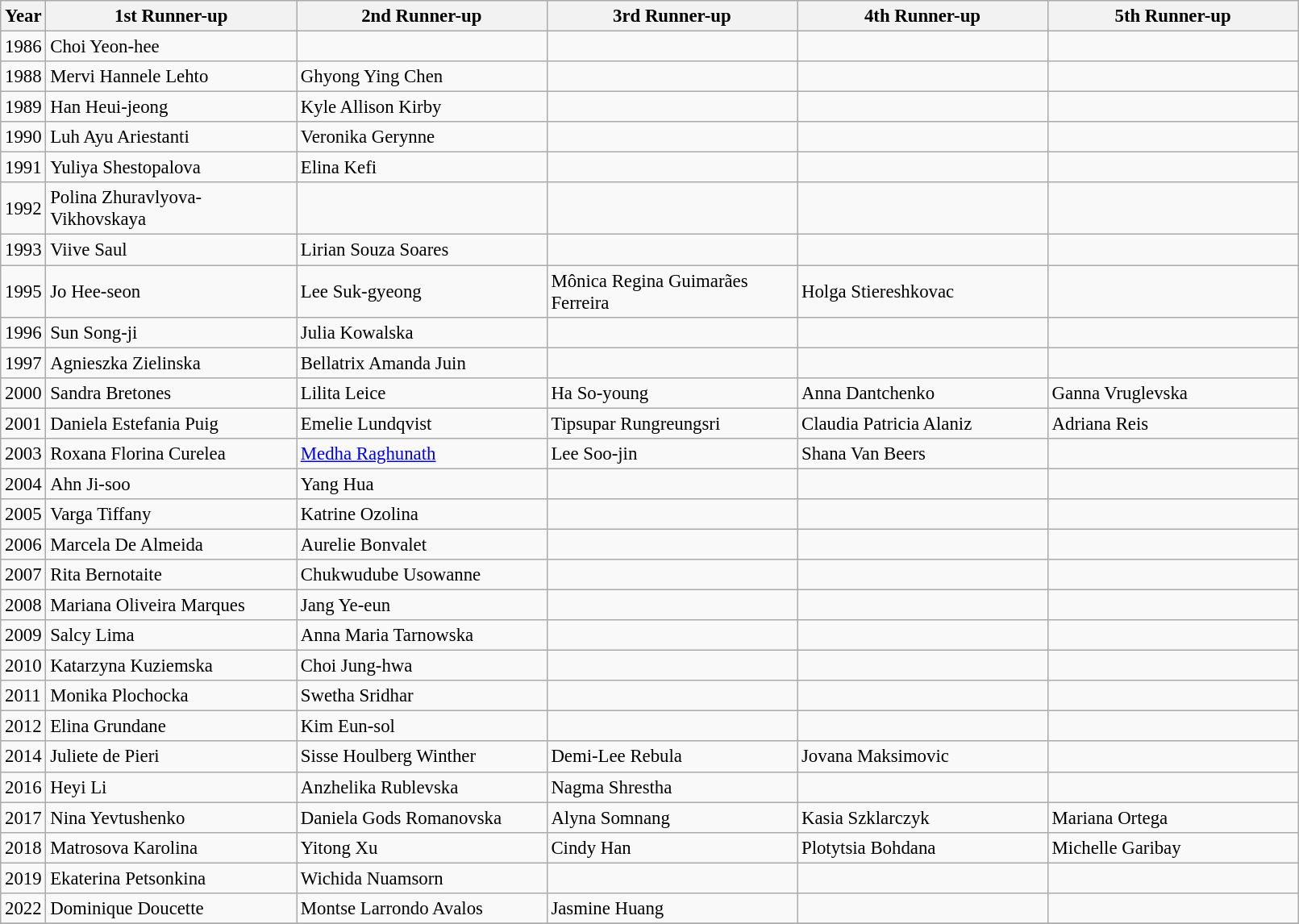<table class="wikitable sortable" style="font-size: 95%;">
<tr>
<th width="10">Year</th>
<th width="200">1st Runner-up</th>
<th width="200">2nd Runner-up</th>
<th width="200">3rd Runner-up</th>
<th width="200">4th Runner-up</th>
<th width="200">5th Runner-up</th>
</tr>
<tr>
<td>1986</td>
<td>Choi Yeon-hee <br> </td>
<td></td>
<td></td>
<td></td>
<td></td>
</tr>
<tr>
<td>1988</td>
<td>Mervi Hannele Lehto <br> </td>
<td>Ghyong Ying Chen <br> </td>
<td></td>
<td></td>
<td></td>
</tr>
<tr>
<td>1989</td>
<td>Han Heui-jeong <br> </td>
<td>Kyle Allison Kirby <br> </td>
<td></td>
<td></td>
<td></td>
</tr>
<tr>
<td>1990</td>
<td>Luh Ayu Ariestanti <br> </td>
<td>Veronika Gerynne <br> </td>
<td></td>
<td></td>
<td></td>
</tr>
<tr>
<td>1991</td>
<td>Yuliya Shestopalova <br> </td>
<td>Elina Kefi <br> </td>
<td></td>
<td></td>
<td></td>
</tr>
<tr>
<td>1992</td>
<td>Polina Zhuravlyova-Vikhovskaya <br> </td>
<td></td>
<td></td>
<td></td>
<td></td>
</tr>
<tr>
<td>1993</td>
<td>Viive Saul <br> </td>
<td>Lirian Souza Soares <br> </td>
<td></td>
<td></td>
<td></td>
</tr>
<tr>
<td>1995</td>
<td>Jo Hee-seon <br> </td>
<td>Lee Suk-gyeong <br> </td>
<td>Mônica Regina Guimarães Ferreira <br> </td>
<td>Holga Stiereshkovac <br> </td>
<td></td>
</tr>
<tr>
<td>1996</td>
<td>Sun Song-ji <br> </td>
<td>Julia Kowalska <br> </td>
<td></td>
<td></td>
<td></td>
</tr>
<tr>
<td>1997</td>
<td>Agnieszka Zielinska <br> </td>
<td>Bellatrix Amanda Juin <br> </td>
<td></td>
<td></td>
<td></td>
</tr>
<tr>
<td>2000</td>
<td>Sandra Bretones <br> </td>
<td>Lilita Leice <br> </td>
<td>Ha So-young <br> </td>
<td>Anna Dantchenko <br> </td>
<td>Ganna Vruglevska <br> </td>
</tr>
<tr>
<td>2001</td>
<td>Daniela Estefania Puig <br> </td>
<td>Emelie Lundqvist <br> </td>
<td>Tipsupar Rungreungsri <br> </td>
<td>Claudia Patricia Alaniz <br> </td>
<td>Adriana Reis <br> </td>
</tr>
<tr>
<td>2003</td>
<td>Roxana Florina Curelea <br> </td>
<td><a href='#'>Medha Raghunath</a> <br> </td>
<td>Lee Soo-jin <br> </td>
<td>Shana Van Beers <br> </td>
<td></td>
</tr>
<tr>
<td>2004</td>
<td>Ahn Ji-soo <br> </td>
<td>Yang Hua <br> </td>
<td></td>
<td></td>
<td></td>
</tr>
<tr>
<td>2005</td>
<td>Varga Tiffany <br> </td>
<td>Katrine Ozolina <br> </td>
<td></td>
<td></td>
<td></td>
</tr>
<tr>
<td>2006</td>
<td>Marcela De Almeida <br> </td>
<td>Aurelie Bonvalet <br> </td>
<td></td>
<td></td>
<td></td>
</tr>
<tr>
<td>2007</td>
<td>Rita Bernotaite <br> </td>
<td>Chukwudube Usowanne <br> </td>
<td></td>
<td></td>
<td></td>
</tr>
<tr>
<td>2008</td>
<td>Mariana Oliveira Marques <br> </td>
<td>Jang Ye-eun <br> </td>
<td></td>
<td></td>
<td></td>
</tr>
<tr>
<td>2009</td>
<td>Salcy Lima <br> </td>
<td>Anna Maria Tarnowska <br> </td>
<td></td>
<td></td>
<td></td>
</tr>
<tr>
<td>2010</td>
<td>Katarzyna Kuziemska <br> </td>
<td>Choi Jung-hwa <br> </td>
<td></td>
<td></td>
<td></td>
</tr>
<tr>
<td>2011</td>
<td>Monika Plochocka <br> </td>
<td>Swetha Sridhar <br> </td>
<td></td>
<td></td>
<td></td>
</tr>
<tr>
<td>2012</td>
<td>Elina Grundane <br> </td>
<td>Kim Eun-sol <br> </td>
<td></td>
<td></td>
<td></td>
</tr>
<tr>
<td>2014</td>
<td>Juliete de Pieri <br> </td>
<td>Sisse Houlberg Winther <br> </td>
<td>Demi-Lee Rebula <br> </td>
<td>Jovana Maksimovic <br> </td>
<td></td>
</tr>
<tr>
<td>2016</td>
<td>Heyi Li <br> </td>
<td>Anzhelika Rublevska <br> </td>
<td>Nagma Shrestha <br> </td>
<td></td>
<td></td>
</tr>
<tr>
<td>2017</td>
<td>Nina Yevtushenko <br> </td>
<td>Daniela Gods Romanovska <br> </td>
<td>Alyna Somnang <br> </td>
<td>Kasia Szklarczyk <br> </td>
<td>Mariana Ortega <br> </td>
</tr>
<tr>
<td>2018</td>
<td>Matrosova Karolina <br> </td>
<td>Yitong Xu <br> </td>
<td>Cindy Han<br> </td>
<td>Plotytsia Bohdana <br> </td>
<td>Michelle Garibay <br> </td>
</tr>
<tr>
<td>2019</td>
<td>Ekaterina Petsonkina <br> </td>
<td>Wichida Nuamsorn <br> </td>
<td></td>
<td></td>
<td></td>
</tr>
<tr>
<td>2022</td>
<td>Dominique Doucette <br> </td>
<td>Montse Larrondo Avalos <br> </td>
<td>Jasmine Huang <br> </td>
<td></td>
<td></td>
</tr>
<tr>
</tr>
</table>
